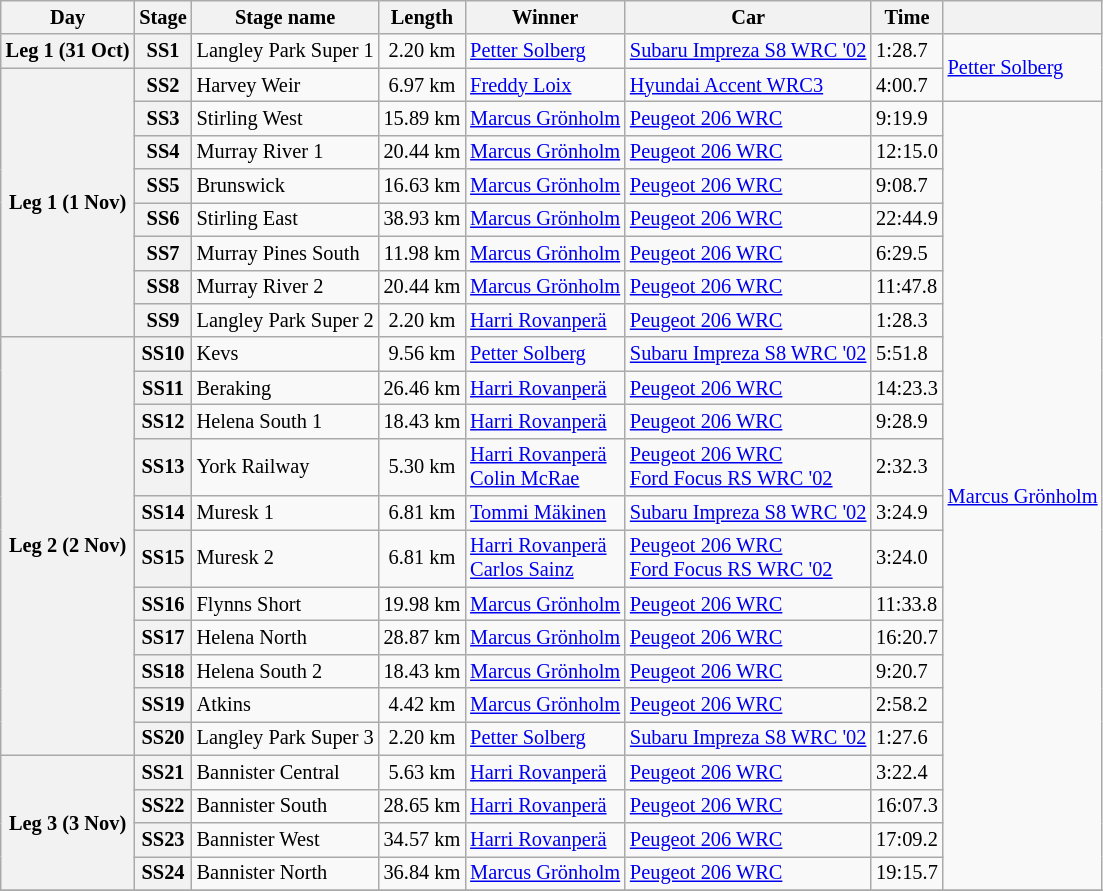<table class="wikitable" style="font-size: 85%;">
<tr>
<th>Day</th>
<th>Stage</th>
<th>Stage name</th>
<th>Length</th>
<th>Winner</th>
<th>Car</th>
<th>Time</th>
<th></th>
</tr>
<tr>
<th rowspan="1">Leg 1 (31 Oct)</th>
<th>SS1</th>
<td>Langley Park Super 1</td>
<td align="center">2.20 km</td>
<td> <a href='#'>Petter Solberg</a></td>
<td><a href='#'>Subaru Impreza S8 WRC '02</a></td>
<td>1:28.7</td>
<td rowspan="2"> <a href='#'>Petter Solberg</a></td>
</tr>
<tr>
<th rowspan="8">Leg 1 (1 Nov)</th>
<th>SS2</th>
<td>Harvey Weir</td>
<td align="center">6.97 km</td>
<td> <a href='#'>Freddy Loix</a></td>
<td><a href='#'>Hyundai Accent WRC3</a></td>
<td>4:00.7</td>
</tr>
<tr>
<th>SS3</th>
<td>Stirling West</td>
<td align="center">15.89 km</td>
<td> <a href='#'>Marcus Grönholm</a></td>
<td><a href='#'>Peugeot 206 WRC</a></td>
<td>9:19.9</td>
<td rowspan="22"> <a href='#'>Marcus Grönholm</a></td>
</tr>
<tr>
<th>SS4</th>
<td>Murray River 1</td>
<td align="center">20.44 km</td>
<td> <a href='#'>Marcus Grönholm</a></td>
<td><a href='#'>Peugeot 206 WRC</a></td>
<td>12:15.0</td>
</tr>
<tr>
<th>SS5</th>
<td>Brunswick</td>
<td align="center">16.63 km</td>
<td> <a href='#'>Marcus Grönholm</a></td>
<td><a href='#'>Peugeot 206 WRC</a></td>
<td>9:08.7</td>
</tr>
<tr>
<th>SS6</th>
<td>Stirling East</td>
<td align="center">38.93 km</td>
<td> <a href='#'>Marcus Grönholm</a></td>
<td><a href='#'>Peugeot 206 WRC</a></td>
<td>22:44.9</td>
</tr>
<tr>
<th>SS7</th>
<td>Murray Pines South</td>
<td align="center">11.98 km</td>
<td> <a href='#'>Marcus Grönholm</a></td>
<td><a href='#'>Peugeot 206 WRC</a></td>
<td>6:29.5</td>
</tr>
<tr>
<th>SS8</th>
<td>Murray River 2</td>
<td align="center">20.44 km</td>
<td> <a href='#'>Marcus Grönholm</a></td>
<td><a href='#'>Peugeot 206 WRC</a></td>
<td>11:47.8</td>
</tr>
<tr>
<th>SS9</th>
<td>Langley Park Super 2</td>
<td align="center">2.20 km</td>
<td> <a href='#'>Harri Rovanperä</a></td>
<td><a href='#'>Peugeot 206 WRC</a></td>
<td>1:28.3</td>
</tr>
<tr>
<th rowspan="11">Leg 2 (2 Nov)</th>
<th>SS10</th>
<td>Kevs</td>
<td align="center">9.56 km</td>
<td> <a href='#'>Petter Solberg</a></td>
<td><a href='#'>Subaru Impreza S8 WRC '02</a></td>
<td>5:51.8</td>
</tr>
<tr>
<th>SS11</th>
<td>Beraking</td>
<td align="center">26.46 km</td>
<td> <a href='#'>Harri Rovanperä</a></td>
<td><a href='#'>Peugeot 206 WRC</a></td>
<td>14:23.3</td>
</tr>
<tr>
<th>SS12</th>
<td>Helena South 1</td>
<td align="center">18.43 km</td>
<td> <a href='#'>Harri Rovanperä</a></td>
<td><a href='#'>Peugeot 206 WRC</a></td>
<td>9:28.9</td>
</tr>
<tr>
<th>SS13</th>
<td>York Railway</td>
<td align="center">5.30 km</td>
<td> <a href='#'>Harri Rovanperä</a><br> <a href='#'>Colin McRae</a></td>
<td><a href='#'>Peugeot 206 WRC</a><br><a href='#'>Ford Focus RS WRC '02</a></td>
<td>2:32.3</td>
</tr>
<tr>
<th>SS14</th>
<td>Muresk 1</td>
<td align="center">6.81 km</td>
<td> <a href='#'>Tommi Mäkinen</a></td>
<td><a href='#'>Subaru Impreza S8 WRC '02</a></td>
<td>3:24.9</td>
</tr>
<tr>
<th>SS15</th>
<td>Muresk 2</td>
<td align="center">6.81 km</td>
<td> <a href='#'>Harri Rovanperä</a><br> <a href='#'>Carlos Sainz</a></td>
<td><a href='#'>Peugeot 206 WRC</a><br><a href='#'>Ford Focus RS WRC '02</a></td>
<td>3:24.0</td>
</tr>
<tr>
<th>SS16</th>
<td>Flynns Short</td>
<td align="center">19.98 km</td>
<td> <a href='#'>Marcus Grönholm</a></td>
<td><a href='#'>Peugeot 206 WRC</a></td>
<td>11:33.8</td>
</tr>
<tr>
<th>SS17</th>
<td>Helena North</td>
<td align="center">28.87 km</td>
<td> <a href='#'>Marcus Grönholm</a></td>
<td><a href='#'>Peugeot 206 WRC</a></td>
<td>16:20.7</td>
</tr>
<tr>
<th>SS18</th>
<td>Helena South 2</td>
<td align="center">18.43 km</td>
<td> <a href='#'>Marcus Grönholm</a></td>
<td><a href='#'>Peugeot 206 WRC</a></td>
<td>9:20.7</td>
</tr>
<tr>
<th>SS19</th>
<td>Atkins</td>
<td align="center">4.42 km</td>
<td> <a href='#'>Marcus Grönholm</a></td>
<td><a href='#'>Peugeot 206 WRC</a></td>
<td>2:58.2</td>
</tr>
<tr>
<th>SS20</th>
<td>Langley Park Super 3</td>
<td align="center">2.20 km</td>
<td> <a href='#'>Petter Solberg</a></td>
<td><a href='#'>Subaru Impreza S8 WRC '02</a></td>
<td>1:27.6</td>
</tr>
<tr>
<th rowspan="4">Leg 3 (3 Nov)</th>
<th>SS21</th>
<td>Bannister Central</td>
<td align="center">5.63 km</td>
<td> <a href='#'>Harri Rovanperä</a></td>
<td><a href='#'>Peugeot 206 WRC</a></td>
<td>3:22.4</td>
</tr>
<tr>
<th>SS22</th>
<td>Bannister South</td>
<td align="center">28.65 km</td>
<td> <a href='#'>Harri Rovanperä</a></td>
<td><a href='#'>Peugeot 206 WRC</a></td>
<td>16:07.3</td>
</tr>
<tr>
<th>SS23</th>
<td>Bannister West</td>
<td align="center">34.57 km</td>
<td> <a href='#'>Harri Rovanperä</a></td>
<td><a href='#'>Peugeot 206 WRC</a></td>
<td>17:09.2</td>
</tr>
<tr>
<th>SS24</th>
<td>Bannister North</td>
<td align="center">36.84 km</td>
<td> <a href='#'>Marcus Grönholm</a></td>
<td><a href='#'>Peugeot 206 WRC</a></td>
<td>19:15.7</td>
</tr>
<tr>
</tr>
</table>
